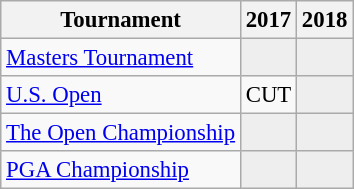<table class="wikitable" style="font-size:95%;text-align:center;">
<tr>
<th>Tournament</th>
<th>2017</th>
<th>2018</th>
</tr>
<tr>
<td align=left><a href='#'>Masters Tournament</a></td>
<td style="background:#eeeeee;"></td>
<td style="background:#eeeeee;"></td>
</tr>
<tr>
<td align=left><a href='#'>U.S. Open</a></td>
<td>CUT</td>
<td style="background:#eeeeee;"></td>
</tr>
<tr>
<td align=left><a href='#'>The Open Championship</a></td>
<td style="background:#eeeeee;"></td>
<td style="background:#eeeeee;"></td>
</tr>
<tr>
<td align=left><a href='#'>PGA Championship</a></td>
<td style="background:#eeeeee;"></td>
<td style="background:#eeeeee;"></td>
</tr>
</table>
